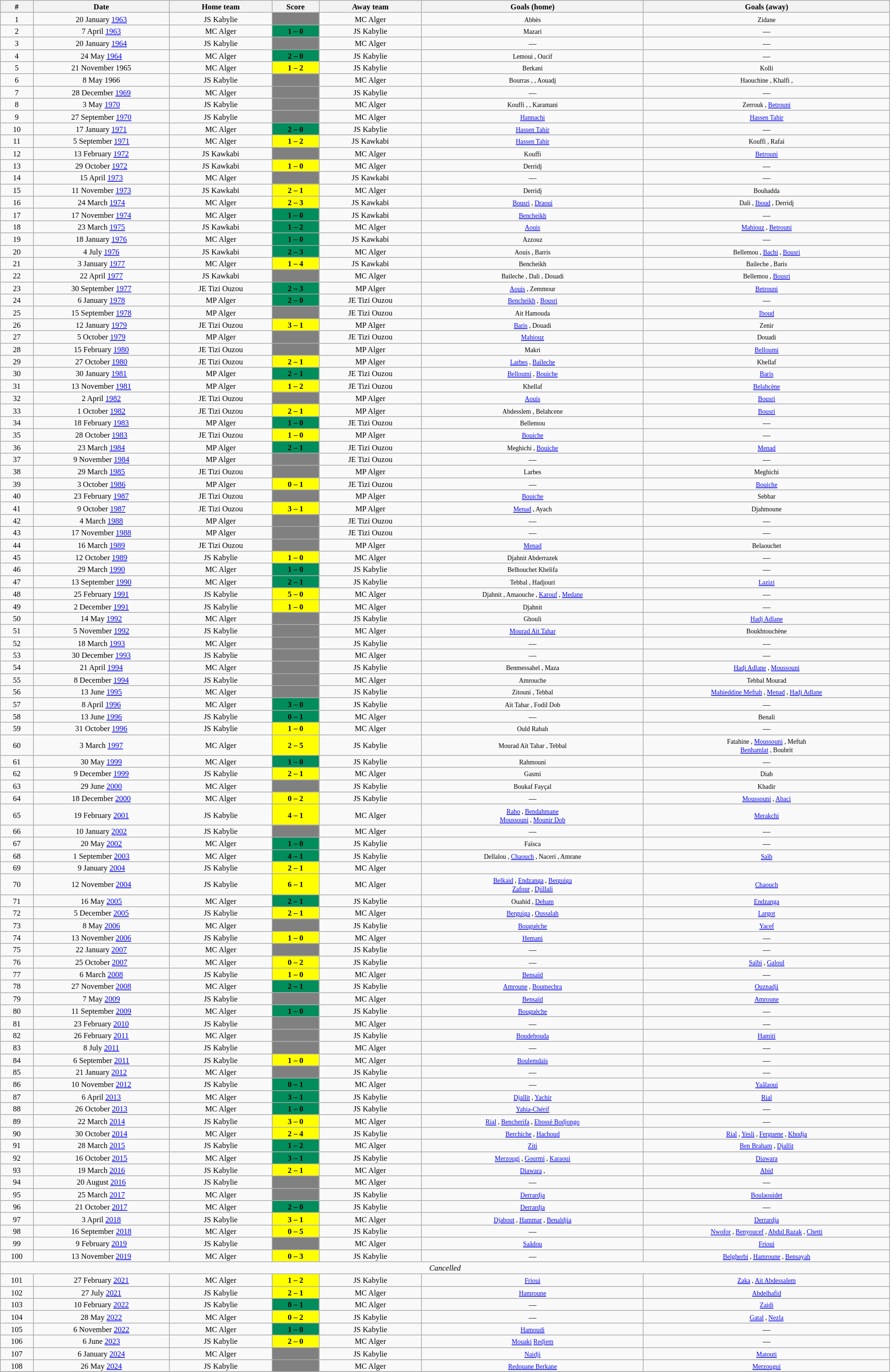<table class="wikitable" style="width:100%; margin:0 left; font-size: 11px; text-align:center">
<tr>
<th>#</th>
<th>Date</th>
<th>Home team</th>
<th>Score</th>
<th>Away team</th>
<th>Goals (home)</th>
<th>Goals (away)</th>
</tr>
<tr>
<td>1</td>
<td>20 January <a href='#'>1963</a></td>
<td>JS Kabylie</td>
<td style="background:gray"></td>
<td>MC Alger</td>
<td><small>Abbès </small></td>
<td><small>Zidane </small></td>
</tr>
<tr>
<td>2</td>
<td>7 April <a href='#'>1963</a></td>
<td>MC Alger</td>
<td style="background:#018d5c;"><span><strong>1 – 0</strong></span></td>
<td>JS Kabylie</td>
<td><small>Mazari </small></td>
<td>—</td>
</tr>
<tr>
<td>3</td>
<td>20 January <a href='#'>1964</a></td>
<td>JS Kabylie</td>
<td style="background:gray"></td>
<td>MC Alger</td>
<td>—</td>
<td>—</td>
</tr>
<tr>
<td>4</td>
<td>24 May <a href='#'>1964</a></td>
<td>MC Alger</td>
<td style="background:#018d5c;"><span><strong>2 – 0</strong></span></td>
<td>JS Kabylie</td>
<td><small>Lemoui , Oucif </small></td>
<td>—</td>
</tr>
<tr>
<td>5</td>
<td>21 November 1965</td>
<td>MC Alger</td>
<td style="background:#FFFF00;"><span><strong>1 – 2</strong></span></td>
<td>JS Kabylie</td>
<td><small>Berkani </small></td>
<td><small>Kolli </small></td>
</tr>
<tr>
<td>6</td>
<td>8 May 1966</td>
<td>JS Kabylie</td>
<td style="background:gray"></td>
<td>MC Alger</td>
<td><small>Bourras , , Aouadj </small></td>
<td><small>Haouchine , Khalfi , </small></td>
</tr>
<tr>
<td>7</td>
<td>28 December <a href='#'>1969</a></td>
<td>MC Alger</td>
<td style="background:gray"></td>
<td>JS Kabylie</td>
<td>—</td>
<td>—</td>
</tr>
<tr>
<td>8</td>
<td>3 May <a href='#'>1970</a></td>
<td>JS Kabylie</td>
<td style="background:gray"></td>
<td>MC Alger</td>
<td><small>Kouffi , , Karamani </small></td>
<td><small>Zerrouk , <a href='#'>Betrouni</a> </small></td>
</tr>
<tr>
<td>9</td>
<td>27 September <a href='#'>1970</a></td>
<td>JS Kabylie</td>
<td style="background:gray"></td>
<td>MC Alger</td>
<td><small><a href='#'>Hannachi</a> </small></td>
<td><small><a href='#'>Hassen Tahir</a> </small></td>
</tr>
<tr>
<td>10</td>
<td>17 January <a href='#'>1971</a></td>
<td>MC Alger</td>
<td style="background:#018d5c;"><span><strong>2 – 0</strong></span></td>
<td>JS Kabylie</td>
<td><small><a href='#'>Hassen Tahir</a> </small></td>
<td>—</td>
</tr>
<tr>
<td>11</td>
<td>5 September <a href='#'>1971</a></td>
<td>MC Alger</td>
<td style="background:#FFFF00;"><span><strong>1 – 2</strong></span></td>
<td>JS Kawkabi</td>
<td><small><a href='#'>Hassen Tahir</a> </small></td>
<td><small>Kouffi , Rafai </small></td>
</tr>
<tr>
<td>12</td>
<td>13 February <a href='#'>1972</a></td>
<td>JS Kawkabi</td>
<td style="background:gray"></td>
<td>MC Alger</td>
<td><small>Kouffi </small></td>
<td><small><a href='#'>Betrouni</a> </small></td>
</tr>
<tr>
<td>13</td>
<td>29 October <a href='#'>1972</a></td>
<td>JS Kawkabi</td>
<td style="background:#FFFF00;"><span><strong>1 – 0</strong></span></td>
<td>MC Alger</td>
<td><small>Derridj </small></td>
<td>—</td>
</tr>
<tr>
<td>14</td>
<td>15 April <a href='#'>1973</a></td>
<td>MC Alger</td>
<td style="background:gray"></td>
<td>JS Kawkabi</td>
<td>—</td>
<td>—</td>
</tr>
<tr>
<td>15</td>
<td>11 November <a href='#'>1973</a></td>
<td>JS Kawkabi</td>
<td style="background:#FFFF00;"><span><strong>2 – 1</strong></span></td>
<td>MC Alger</td>
<td><small>Derridj </small></td>
<td><small>Bouhadda </small></td>
</tr>
<tr>
<td>16</td>
<td>24 March <a href='#'>1974</a></td>
<td>MC Alger</td>
<td style="background:#FFFF00;"><span><strong>2 – 3</strong></span></td>
<td>JS Kawkabi</td>
<td><small><a href='#'>Bousri</a> , <a href='#'>Draoui</a> </small></td>
<td><small>Dali , <a href='#'>Iboud</a> , Derridj </small></td>
</tr>
<tr>
<td>17</td>
<td>17 November <a href='#'>1974</a></td>
<td>MC Alger</td>
<td style="background:#018d5c;"><span><strong>1 – 0</strong></span></td>
<td>JS Kawkabi</td>
<td><small><a href='#'>Bencheikh</a> </small></td>
<td>—</td>
</tr>
<tr>
<td>18</td>
<td>23 March <a href='#'>1975</a></td>
<td>JS Kawkabi</td>
<td style="background:#018d5c;"><span><strong>1 – 2</strong></span></td>
<td>MC Alger</td>
<td><small><a href='#'>Aouis</a> </small></td>
<td><small><a href='#'>Mahiouz</a> , <a href='#'>Betrouni</a> </small></td>
</tr>
<tr>
<td>19</td>
<td>18 January <a href='#'>1976</a></td>
<td>MC Alger</td>
<td style="background:#018d5c;"><span><strong>1 – 0</strong></span></td>
<td>JS Kawkabi</td>
<td><small>Azzouz </small></td>
<td>—</td>
</tr>
<tr>
<td>20</td>
<td>4 July <a href='#'>1976</a></td>
<td>JS Kawkabi</td>
<td style="background:#018d5c;"><span><strong>2 – 3</strong></span></td>
<td>MC Alger</td>
<td><small>Aouis , Barris </small></td>
<td><small>Bellemou , <a href='#'>Bachi</a> , <a href='#'>Bousri</a> </small></td>
</tr>
<tr>
<td>21</td>
<td>3 January <a href='#'>1977</a></td>
<td>MC Alger</td>
<td style="background:#FFFF00;"><span><strong>1 – 4</strong></span></td>
<td>JS Kawkabi</td>
<td><small>Bencheikh </small></td>
<td><small>Baileche , Baris </small></td>
</tr>
<tr>
<td>22</td>
<td>22 April <a href='#'>1977</a></td>
<td>JS Kawkabi</td>
<td style="background:gray"></td>
<td>MC Alger</td>
<td><small>Baileche , Dali , Douadi </small></td>
<td><small>Bellemou , <a href='#'>Bousri</a> </small></td>
</tr>
<tr>
<td>23</td>
<td>30 September <a href='#'>1977</a></td>
<td>JE Tizi Ouzou</td>
<td style="background:#018d5c;"><span><strong>2 – 3</strong></span></td>
<td>MP Alger</td>
<td><small><a href='#'>Aouis</a> , Zemmour </small></td>
<td><small><a href='#'>Betrouni</a> </small></td>
</tr>
<tr>
<td>24</td>
<td>6 January <a href='#'>1978</a></td>
<td>MP Alger</td>
<td style="background:#018d5c;"><span><strong>2 – 0</strong></span></td>
<td>JE Tizi Ouzou</td>
<td><small><a href='#'>Bencheikh</a> , <a href='#'>Bousri</a> </small></td>
<td>—</td>
</tr>
<tr>
<td>25</td>
<td>15 September <a href='#'>1978</a></td>
<td>MP Alger</td>
<td style="background:gray"></td>
<td>JE Tizi Ouzou</td>
<td><small>Ait Hamouda </small></td>
<td><small><a href='#'>Iboud</a> </small></td>
</tr>
<tr>
<td>26</td>
<td>12 January <a href='#'>1979</a></td>
<td>JE Tizi Ouzou</td>
<td style="background:#FFFF00;"><span><strong>3 – 1</strong></span></td>
<td>MP Alger</td>
<td><small><a href='#'>Baris</a> , Douadi </small></td>
<td><small>Zenir </small></td>
</tr>
<tr>
<td>27</td>
<td>5 October <a href='#'>1979</a></td>
<td>MP Alger</td>
<td style="background:gray"></td>
<td>JE Tizi Ouzou</td>
<td><small><a href='#'>Mahiouz</a> </small></td>
<td><small>Douadi </small></td>
</tr>
<tr>
<td>28</td>
<td>15 February <a href='#'>1980</a></td>
<td>JE Tizi Ouzou</td>
<td style="background:gray"></td>
<td>MP Alger</td>
<td><small>Makri </small></td>
<td><small><a href='#'>Belloumi</a> </small></td>
</tr>
<tr>
<td>29</td>
<td>27 October <a href='#'>1980</a></td>
<td>JE Tizi Ouzou</td>
<td style="background:#FFFF00;"><span><strong>2 – 1</strong></span></td>
<td>MP Alger</td>
<td><small><a href='#'>Larbes</a> , <a href='#'>Baïleche</a> </small></td>
<td><small>Khellaf </small></td>
</tr>
<tr>
<td>30</td>
<td>30 January <a href='#'>1981</a></td>
<td>MP Alger</td>
<td style="background:#018d5c;"><span><strong>2 – 1</strong></span></td>
<td>JE Tizi Ouzou</td>
<td><small><a href='#'>Belloumi</a> , <a href='#'>Bouiche</a> </small></td>
<td><small><a href='#'>Baris</a> </small></td>
</tr>
<tr>
<td>31</td>
<td>13 November <a href='#'>1981</a></td>
<td>MP Alger</td>
<td style="background:#FFFF00;"><span><strong>1 – 2</strong></span></td>
<td>JE Tizi Ouzou</td>
<td><small>Khellaf </small></td>
<td><small><a href='#'>Belahcène</a> </small></td>
</tr>
<tr>
<td>32</td>
<td>2 April <a href='#'>1982</a></td>
<td>JE Tizi Ouzou</td>
<td style="background:gray"></td>
<td>MP Alger</td>
<td><small><a href='#'>Aouis</a>  </small></td>
<td><small><a href='#'>Bousri</a> </small></td>
</tr>
<tr>
<td>33</td>
<td>1 October <a href='#'>1982</a></td>
<td>JE Tizi Ouzou</td>
<td style="background:#FFFF00;"><span><strong>2 – 1</strong></span></td>
<td>MP Alger</td>
<td><small>Abdesslem , Belahcene </small></td>
<td><small><a href='#'>Bousri</a> </small></td>
</tr>
<tr>
<td>34</td>
<td>18 February <a href='#'>1983</a></td>
<td>MP Alger</td>
<td style="background:#018d5c;"><span><strong>1 – 0</strong></span></td>
<td>JE Tizi Ouzou</td>
<td><small>Bellemou </small></td>
<td>—</td>
</tr>
<tr>
<td>35</td>
<td>28 October <a href='#'>1983</a></td>
<td>JE Tizi Ouzou</td>
<td style="background:#FFFF00;"><span><strong>1 – 0</strong></span></td>
<td>MP Alger</td>
<td><small><a href='#'>Bouiche</a> </small></td>
<td>—</td>
</tr>
<tr>
<td>36</td>
<td>23 March <a href='#'>1984</a></td>
<td>MP Alger</td>
<td style="background:#018d5c;"><span><strong>2 – 1</strong></span></td>
<td>JE Tizi Ouzou</td>
<td><small>Meghichi , <a href='#'>Bouiche</a> </small></td>
<td><small><a href='#'>Menad</a> </small></td>
</tr>
<tr>
<td>37</td>
<td>9 November <a href='#'>1984</a></td>
<td>MP Alger</td>
<td style="background:gray"></td>
<td>JE Tizi Ouzou</td>
<td>—</td>
<td>—</td>
</tr>
<tr>
<td>38</td>
<td>29 March <a href='#'>1985</a></td>
<td>JE Tizi Ouzou</td>
<td style="background:gray"></td>
<td>MP Alger</td>
<td><small>Larbes </small></td>
<td><small>Meghichi </small></td>
</tr>
<tr>
<td>39</td>
<td>3 October <a href='#'>1986</a></td>
<td>MP Alger</td>
<td style="background:#FFFF00;"><span><strong>0 – 1</strong></span></td>
<td>JE Tizi Ouzou</td>
<td>—</td>
<td><small><a href='#'>Bouiche</a> </small></td>
</tr>
<tr>
<td>40</td>
<td>23 February <a href='#'>1987</a></td>
<td>JE Tizi Ouzou</td>
<td style="background:gray"></td>
<td>MP Alger</td>
<td><small><a href='#'>Bouiche</a> </small></td>
<td><small>Sebbar </small></td>
</tr>
<tr>
<td>41</td>
<td>9 October <a href='#'>1987</a></td>
<td>JE Tizi Ouzou</td>
<td style="background:#FFFF00;"><span><strong>3 – 1</strong></span></td>
<td>MP Alger</td>
<td><small><a href='#'>Menad</a> , Ayach </small></td>
<td><small>Djahmoune </small></td>
</tr>
<tr>
<td>42</td>
<td>4 March <a href='#'>1988</a></td>
<td>MP Alger</td>
<td style="background:gray"></td>
<td>JE Tizi Ouzou</td>
<td>—</td>
<td>—</td>
</tr>
<tr>
<td>43</td>
<td>17 November <a href='#'>1988</a></td>
<td>MP Alger</td>
<td style="background:gray"></td>
<td>JE Tizi Ouzou</td>
<td>—</td>
<td>—</td>
</tr>
<tr>
<td>44</td>
<td>16 March <a href='#'>1989</a></td>
<td>JE Tizi Ouzou</td>
<td style="background:gray"></td>
<td>MP Alger</td>
<td><small><a href='#'>Menad</a> </small></td>
<td><small>Belaouchet </small></td>
</tr>
<tr>
<td>45</td>
<td>12 October <a href='#'>1989</a></td>
<td>JS Kabylie</td>
<td style="background:#FFFF00;"><span><strong>1 – 0</strong></span></td>
<td>MC Alger</td>
<td><small>Djahnit Abderrazek </small></td>
<td>—</td>
</tr>
<tr>
<td>46</td>
<td>29 March <a href='#'>1990</a></td>
<td>MC Alger</td>
<td style="background:#018d5c;"><span><strong>1 – 0</strong></span></td>
<td>JS Kabylie</td>
<td><small>Belhouchet Khelifa </small></td>
<td>—</td>
</tr>
<tr>
<td>47</td>
<td>13 September <a href='#'>1990</a></td>
<td>MC Alger</td>
<td style="background:#018d5c;"><span><strong>2 – 1</strong></span></td>
<td>JS Kabylie</td>
<td><small>Tebbal , Hadjouri </small></td>
<td><small><a href='#'>Lazizi</a> </small></td>
</tr>
<tr>
<td>48</td>
<td>25 February <a href='#'>1991</a></td>
<td>JS Kabylie</td>
<td style="background:#FFFF00;"><span><strong>5 – 0</strong></span></td>
<td>MC Alger</td>
<td><small>Djahnit , Amaouche , <a href='#'>Karouf</a> , <a href='#'>Medane</a> </small></td>
<td>—</td>
</tr>
<tr>
<td>49</td>
<td>2 December <a href='#'>1991</a></td>
<td>JS Kabylie</td>
<td style="background:#FFFF00;"><span><strong>1 – 0</strong></span></td>
<td>MC Alger</td>
<td><small>Djahnit </small></td>
<td>—</td>
</tr>
<tr>
<td>50</td>
<td>14 May <a href='#'>1992</a></td>
<td>MC Alger</td>
<td style="background:gray"></td>
<td>JS Kabylie</td>
<td><small>Ghouli </small></td>
<td><small><a href='#'>Hadj Adlane</a> </small></td>
</tr>
<tr>
<td>51</td>
<td>5 November <a href='#'>1992</a></td>
<td>JS Kabylie</td>
<td style="background:gray"></td>
<td>MC Alger</td>
<td><small><a href='#'>Mourad Aït Tahar</a> </small></td>
<td><small>Boukhtouchène </small></td>
</tr>
<tr>
<td>52</td>
<td>18 March <a href='#'>1993</a></td>
<td>MC Alger</td>
<td style="background:gray"></td>
<td>JS Kabylie</td>
<td>—</td>
<td>—</td>
</tr>
<tr>
<td>53</td>
<td>30 December <a href='#'>1993</a></td>
<td>JS Kabylie</td>
<td style="background:gray"></td>
<td>MC Alger</td>
<td>—</td>
<td>—</td>
</tr>
<tr>
<td>54</td>
<td>21 April <a href='#'>1994</a></td>
<td>MC Alger</td>
<td style="background:gray"></td>
<td>JS Kabylie</td>
<td><small>Benmessahel , Maza </small></td>
<td><small><a href='#'>Hadj Adlane</a> , <a href='#'>Moussouni</a> </small></td>
</tr>
<tr>
<td>55</td>
<td>8 December <a href='#'>1994</a></td>
<td>JS Kabylie</td>
<td style="background:gray"></td>
<td>MC Alger</td>
<td><small>Amrouche </small></td>
<td><small>Tebbal Mourad </small></td>
</tr>
<tr>
<td>56</td>
<td>13 June <a href='#'>1995</a></td>
<td>MC Alger</td>
<td style="background:gray"></td>
<td>JS Kabylie</td>
<td><small>Zitouni , Tebbal </small></td>
<td><small><a href='#'>Mahieddine Meftah</a> , <a href='#'>Menad</a> , <a href='#'>Hadj Adlane</a> </small></td>
</tr>
<tr>
<td>57</td>
<td>8 April <a href='#'>1996</a></td>
<td>MC Alger</td>
<td style="background:#018d5c;"><span><strong>3 – 0</strong></span></td>
<td>JS Kabylie</td>
<td><small>Aït Tahar , Fodil Dob </small></td>
<td>—</td>
</tr>
<tr>
<td>58</td>
<td>13 June <a href='#'>1996</a></td>
<td>JS Kabylie</td>
<td style="background:#018d5c;"><span><strong>0 – 1</strong></span></td>
<td>MC Alger</td>
<td>—</td>
<td><small>Benali </small></td>
</tr>
<tr>
<td>59</td>
<td>31 October <a href='#'>1996</a></td>
<td>JS Kabylie</td>
<td style="background:#FFFF00;"><span><strong>1 – 0</strong></span></td>
<td>MC Alger</td>
<td><small>Ould Rabah </small></td>
<td>—</td>
</tr>
<tr>
<td>60</td>
<td>3 March <a href='#'>1997</a></td>
<td>MC Alger</td>
<td style="background:#FFFF00;"><span><strong>2 – 5</strong></span></td>
<td>JS Kabylie</td>
<td><small>Mourad Aït Tahar , Tebbal </small></td>
<td><small>Fatahine , <a href='#'>Moussouni</a> , Meftah <br> <a href='#'>Benhamlat</a> , Boubrit </small></td>
</tr>
<tr>
<td>61</td>
<td>30 May <a href='#'>1999</a></td>
<td>MC Alger</td>
<td style="background:#018d5c;"><span><strong>1 – 0</strong></span></td>
<td>JS Kabylie</td>
<td><small>Rahmouni </small></td>
<td>—</td>
</tr>
<tr>
<td>62</td>
<td>9 December <a href='#'>1999</a></td>
<td>JS Kabylie</td>
<td style="background:#FFFF00;"><span><strong>2 – 1</strong></span></td>
<td>MC Alger</td>
<td><small>Gasmi </small></td>
<td><small>Diab </small></td>
</tr>
<tr>
<td>63</td>
<td>29 June <a href='#'>2000</a></td>
<td>MC Alger</td>
<td style="background:gray"></td>
<td>JS Kabylie</td>
<td><small>Boukaf Fayçal </small></td>
<td><small>Khadir </small></td>
</tr>
<tr>
<td>64</td>
<td>18 December <a href='#'>2000</a></td>
<td>MC Alger</td>
<td style="background:#FFFF00;"><span><strong>0 – 2</strong></span></td>
<td>JS Kabylie</td>
<td>—</td>
<td><small><a href='#'>Moussouni</a> , <a href='#'>Abaci</a> </small></td>
</tr>
<tr>
<td>65</td>
<td>19 February <a href='#'>2001</a></td>
<td>JS Kabylie</td>
<td style="background:#FFFF00;"><span><strong>4 – 1</strong></span></td>
<td>MC Alger</td>
<td><small><a href='#'>Raho</a> , <a href='#'>Bendahmane</a> <br> <a href='#'>Moussouni</a> , <a href='#'>Mounir Dob</a> </small></td>
<td><small><a href='#'>Merakchi</a> </small></td>
</tr>
<tr>
<td>66</td>
<td>10 January <a href='#'>2002</a></td>
<td>JS Kabylie</td>
<td style="background:gray"></td>
<td>MC Alger</td>
<td>—</td>
<td>—</td>
</tr>
<tr>
<td>67</td>
<td>20 May <a href='#'>2002</a></td>
<td>MC Alger</td>
<td style="background:#018d5c;"><span><strong>1 – 0</strong></span></td>
<td>JS Kabylie</td>
<td><small>Faïsca </small></td>
<td>—</td>
</tr>
<tr>
<td>68</td>
<td>1 September <a href='#'>2003</a></td>
<td>MC Alger</td>
<td style="background:#018d5c;"><span><strong>4 – 1</strong></span></td>
<td>JS Kabylie</td>
<td><small>Dellalou , <a href='#'>Chaouch</a> , Naceri , Amrane </small></td>
<td><small><a href='#'>Saïb</a> </small></td>
</tr>
<tr>
<td>69</td>
<td>9 January <a href='#'>2004</a></td>
<td>JS Kabylie</td>
<td style="background:#FFFF00;"><span><strong>2 – 1</strong></span></td>
<td>MC Alger</td>
<td><small></small></td>
<td><small></small></td>
</tr>
<tr>
<td>70</td>
<td>12 November <a href='#'>2004</a></td>
<td>JS Kabylie</td>
<td style="background:#FFFF00;"><span><strong>6 – 1</strong></span></td>
<td>MC Alger</td>
<td><small><a href='#'>Belkaid</a> , <a href='#'>Endzanga</a> , <a href='#'>Berguiga</a> <br> <a href='#'>Zafour</a> , <a href='#'>Djillali</a> </small></td>
<td><small><a href='#'>Chaouch</a> </small></td>
</tr>
<tr>
<td>71</td>
<td>16 May <a href='#'>2005</a></td>
<td>MC Alger</td>
<td style="background:#018d5c;"><span><strong>2 – 1</strong></span></td>
<td>JS Kabylie</td>
<td><small>Ouahid , <a href='#'>Deham</a> </small></td>
<td><small><a href='#'>Endzanga</a> </small></td>
</tr>
<tr>
<td>72</td>
<td>5 December <a href='#'>2005</a></td>
<td>JS Kabylie</td>
<td style="background:#FFFF00;"><span><strong>2 – 1</strong></span></td>
<td>MC Alger</td>
<td><small><a href='#'>Berguiga</a> , <a href='#'>Oussalah</a> </small></td>
<td><small><a href='#'>Largot</a> </small></td>
</tr>
<tr>
<td>73</td>
<td>8 May <a href='#'>2006</a></td>
<td>MC Alger</td>
<td style="background:gray"></td>
<td>JS Kabylie</td>
<td><small><a href='#'>Bouguèche</a> </small></td>
<td><small><a href='#'>Yacef</a> </small></td>
</tr>
<tr>
<td>74</td>
<td>13 November <a href='#'>2006</a></td>
<td>JS Kabylie</td>
<td style="background:#FFFF00;"><span><strong>1 – 0</strong></span></td>
<td>MC Alger</td>
<td><small><a href='#'>Hemani</a> </small></td>
<td>—</td>
</tr>
<tr>
<td>75</td>
<td>22 January <a href='#'>2007</a></td>
<td>MC Alger</td>
<td style="background:gray"></td>
<td>JS Kabylie</td>
<td>—</td>
<td>—</td>
</tr>
<tr>
<td>76</td>
<td>25 October <a href='#'>2007</a></td>
<td>MC Alger</td>
<td style="background:#FFFF00;"><span><strong>0 – 2</strong></span></td>
<td>JS Kabylie</td>
<td>—</td>
<td><small><a href='#'>Saïbi</a> , <a href='#'>Galoul</a> </small></td>
</tr>
<tr>
<td>77</td>
<td>6 March <a href='#'>2008</a></td>
<td>JS Kabylie</td>
<td style="background:#FFFF00;"><span><strong>1 – 0</strong></span></td>
<td>MC Alger</td>
<td><small><a href='#'>Bensaïd</a> </small></td>
<td>—</td>
</tr>
<tr>
<td>78</td>
<td>27 November <a href='#'>2008</a></td>
<td>MC Alger</td>
<td style="background:#018d5c;"><span><strong>2 – 1</strong></span></td>
<td>JS Kabylie</td>
<td><small><a href='#'>Amroune</a> , <a href='#'>Boumechra</a> </small></td>
<td><small><a href='#'>Ouznadji</a> </small></td>
</tr>
<tr>
<td>79</td>
<td>7 May <a href='#'>2009</a></td>
<td>JS Kabylie</td>
<td style="background:gray"></td>
<td>MC Alger</td>
<td><small><a href='#'>Bensaïd</a> </small></td>
<td><small><a href='#'>Amroune</a> </small></td>
</tr>
<tr>
<td>80</td>
<td>11 September <a href='#'>2009</a></td>
<td>MC Alger</td>
<td style="background:#018d5c;"><span><strong>1 – 0</strong></span></td>
<td>JS Kabylie</td>
<td><small><a href='#'>Bouguèche</a> </small></td>
<td>—</td>
</tr>
<tr>
<td>81</td>
<td>23 February <a href='#'>2010</a></td>
<td>JS Kabylie</td>
<td style="background:gray"></td>
<td>MC Alger</td>
<td>—</td>
<td>—</td>
</tr>
<tr>
<td>82</td>
<td>26 February <a href='#'>2011</a></td>
<td>MC Alger</td>
<td style="background:gray"></td>
<td>JS Kabylie</td>
<td><small><a href='#'>Boudebouda</a> </small></td>
<td><small><a href='#'>Hamiti</a> </small></td>
</tr>
<tr>
<td>83</td>
<td>8 July <a href='#'>2011</a></td>
<td>JS Kabylie</td>
<td style="background:gray"></td>
<td>MC Alger</td>
<td>—</td>
<td>—</td>
</tr>
<tr>
<td>84</td>
<td>6 September <a href='#'>2011</a></td>
<td>JS Kabylie</td>
<td style="background:#FFFF00;"><span><strong>1 – 0</strong></span></td>
<td>MC Alger</td>
<td><small><a href='#'>Boulemdaïs</a> </small></td>
<td>—</td>
</tr>
<tr>
<td>85</td>
<td>21 January <a href='#'>2012</a></td>
<td>MC Alger</td>
<td style="background:gray"></td>
<td>JS Kabylie</td>
<td>—</td>
<td>—</td>
</tr>
<tr>
<td>86</td>
<td>10 November <a href='#'>2012</a></td>
<td>JS Kabylie</td>
<td style="background:#018d5c;"><span><strong>0 – 1</strong></span></td>
<td>MC Alger</td>
<td>—</td>
<td><small><a href='#'>Yaâlaoui</a> </small></td>
</tr>
<tr>
<td>87</td>
<td>6 April <a href='#'>2013</a></td>
<td>MC Alger</td>
<td style="background:#018d5c;"><span><strong>3 – 1</strong></span></td>
<td>JS Kabylie</td>
<td><small><a href='#'>Djallit</a> , <a href='#'>Yachir</a> </small></td>
<td><small><a href='#'>Rial</a> </small></td>
</tr>
<tr>
<td>88</td>
<td>26 October <a href='#'>2013</a></td>
<td>MC Alger</td>
<td style="background:#018d5c;"><span><strong>1 – 0</strong></span></td>
<td>JS Kabylie</td>
<td><small><a href='#'>Yahia-Chérif</a> </small></td>
<td>—</td>
</tr>
<tr>
<td>89</td>
<td>22 March <a href='#'>2014</a></td>
<td>JS Kabylie</td>
<td style="background:#FFFF00;"><span><strong>3 – 0</strong></span></td>
<td>MC Alger</td>
<td><small><a href='#'>Rial</a> , <a href='#'>Bencherifa</a> , <a href='#'>Ebossé Bodjongo</a> </small></td>
<td>—</td>
</tr>
<tr>
<td>90</td>
<td>30 October <a href='#'>2014</a></td>
<td>MC Alger</td>
<td style="background:#FFFF00;"><span><strong>2 – 4</strong></span></td>
<td>JS Kabylie</td>
<td><small><a href='#'>Berchiche</a> , <a href='#'>Hachoud</a> </small></td>
<td><small><a href='#'>Rial</a> , <a href='#'>Yesli</a> , <a href='#'>Ferguene</a> , <a href='#'>Khodja</a> </small></td>
</tr>
<tr>
<td>91</td>
<td>28 March <a href='#'>2015</a></td>
<td>JS Kabylie</td>
<td style="background:#018d5c;"><span><strong>1 – 2</strong></span></td>
<td>MC Alger</td>
<td><small><a href='#'>Ziti</a> </small></td>
<td><small><a href='#'>Ben Braham</a> , <a href='#'>Djallit</a> </small></td>
</tr>
<tr>
<td>92</td>
<td>16 October <a href='#'>2015</a></td>
<td>MC Alger</td>
<td style="background:#018d5c;"><span><strong>3 – 1</strong></span></td>
<td>JS Kabylie</td>
<td><small><a href='#'>Merzougi</a> , <a href='#'>Gourmi</a> , <a href='#'>Karaoui</a> </small></td>
<td><small><a href='#'>Diawara</a> </small></td>
</tr>
<tr>
<td>93</td>
<td>19 March <a href='#'>2016</a></td>
<td>JS Kabylie</td>
<td style="background:#FFFF00;"><span><strong>2 – 1</strong></span></td>
<td>MC Alger</td>
<td><small><a href='#'>Diawara</a> ,  </small></td>
<td><small><a href='#'>Abid</a> </small></td>
</tr>
<tr>
<td>94</td>
<td>20 August <a href='#'>2016</a></td>
<td>JS Kabylie</td>
<td style="background:gray"></td>
<td>MC Alger</td>
<td>—</td>
<td>—</td>
</tr>
<tr>
<td>95</td>
<td>25 March <a href='#'>2017</a></td>
<td>MC Alger</td>
<td style="background:gray"></td>
<td>JS Kabylie</td>
<td><small><a href='#'>Derrardja</a> </small></td>
<td><small><a href='#'>Boulaouidet</a> </small></td>
</tr>
<tr>
<td>96</td>
<td>21 October <a href='#'>2017</a></td>
<td>MC Alger</td>
<td style="background:#018d5c;"><span><strong>2 – 0</strong></span></td>
<td>JS Kabylie</td>
<td><small><a href='#'>Derrardja</a> </small></td>
<td>—</td>
</tr>
<tr>
<td>97</td>
<td>3 April <a href='#'>2018</a></td>
<td>JS Kabylie</td>
<td style="background:#FFFF00;"><span><strong>3 – 1</strong></span></td>
<td>MC Alger</td>
<td><small><a href='#'>Djabout</a> , <a href='#'>Hammar</a> , <a href='#'>Benaldjia</a> </small></td>
<td><small><a href='#'>Derrardja</a> </small></td>
</tr>
<tr>
<td>98</td>
<td>16 September <a href='#'>2018</a></td>
<td>MC Alger</td>
<td style="background:#FFFF00;"><span><strong>0 – 5</strong></span></td>
<td>JS Kabylie</td>
<td>—</td>
<td><small><a href='#'>Nwofor</a> , <a href='#'>Benyoucef</a> , <a href='#'>Abdul Razak</a> , <a href='#'>Chetti</a> </small></td>
</tr>
<tr>
<td>99</td>
<td>9 February <a href='#'>2019</a></td>
<td>JS Kabylie</td>
<td style="background:gray"></td>
<td>MC Alger</td>
<td><small><a href='#'>Saâdou</a> </small></td>
<td><small><a href='#'>Frioui</a> </small></td>
</tr>
<tr>
<td>100</td>
<td>13 November <a href='#'>2019</a></td>
<td>MC Alger</td>
<td style="background:#FFFF00;"><span><strong>0 – 3</strong></span></td>
<td>JS Kabylie</td>
<td>—</td>
<td><small><a href='#'>Belgherbi</a> , <a href='#'>Hamroune</a> , <a href='#'>Bensayah</a> </small></td>
</tr>
<tr>
<td colspan=8><em>Cancelled</em> </td>
</tr>
<tr>
<td>101</td>
<td>27 February <a href='#'>2021</a></td>
<td>MC Alger</td>
<td style="background:#FFFF00;"><span><strong>1 – 2</strong></span></td>
<td>JS Kabylie</td>
<td><small><a href='#'>Frioui</a> </small></td>
<td><small><a href='#'>Zaka</a> , <a href='#'>Ait Abdessalem</a> </small></td>
</tr>
<tr>
<td>102</td>
<td>27 July <a href='#'>2021</a></td>
<td>JS Kabylie</td>
<td style="background:#FFFF00;"><span><strong>2 – 1</strong></span></td>
<td>MC Alger</td>
<td><small><a href='#'>Hamroune</a> </small></td>
<td><small><a href='#'>Abdelhafid</a> </small></td>
</tr>
<tr>
<td>103</td>
<td>10 February <a href='#'>2022</a></td>
<td>JS Kabylie</td>
<td style="background:#018d5c;"><span><strong>0 – 1</strong></span></td>
<td>MC Alger</td>
<td>—</td>
<td><small><a href='#'>Zaidi</a> </small></td>
</tr>
<tr>
<td>104</td>
<td>28 May <a href='#'>2022</a></td>
<td>MC Alger</td>
<td style="background:#FFFF00;"><span><strong>0 – 2</strong></span></td>
<td>JS Kabylie</td>
<td>—</td>
<td><small><a href='#'>Gatal</a> , <a href='#'>Nezla</a> </small></td>
</tr>
<tr>
<td>105</td>
<td>6 November <a href='#'>2022</a></td>
<td>MC Alger</td>
<td style="background:#018d5c;"><span><strong>1 – 0</strong></span></td>
<td>JS Kabylie</td>
<td><small><a href='#'>Hamoudi</a> </small></td>
<td>—</td>
</tr>
<tr>
<td>106</td>
<td>6 June <a href='#'>2023</a></td>
<td>JS Kabylie</td>
<td style="background:#FFFF00;"><span><strong>2 – 0</strong></span></td>
<td>MC Alger</td>
<td><small><a href='#'>Mouaki</a>  <a href='#'>Redjem</a> </small></td>
<td>—</td>
</tr>
<tr>
<td>107</td>
<td>6 January <a href='#'>2024</a></td>
<td>MC Alger</td>
<td style="background:gray"></td>
<td>JS Kabylie</td>
<td><small><a href='#'>Naidji</a> </small></td>
<td><small><a href='#'>Matouti</a> </small></td>
</tr>
<tr>
<td>108</td>
<td>26 May <a href='#'>2024</a></td>
<td>JS Kabylie</td>
<td style="background:gray"></td>
<td>MC Alger</td>
<td><small><a href='#'>Redouane Berkane</a> </small></td>
<td><small><a href='#'>Merzougui</a> </small></td>
</tr>
<tr>
</tr>
</table>
